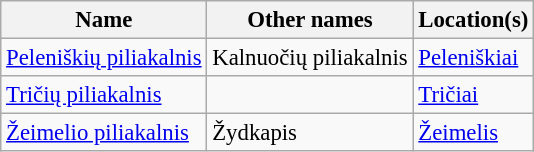<table class="wikitable" style="font-size: 95%;">
<tr>
<th>Name</th>
<th>Other names</th>
<th>Location(s)</th>
</tr>
<tr>
<td><a href='#'>Peleniškių piliakalnis</a></td>
<td>Kalnuočių piliakalnis</td>
<td><a href='#'>Peleniškiai</a></td>
</tr>
<tr>
<td><a href='#'>Tričių piliakalnis</a></td>
<td></td>
<td><a href='#'>Tričiai</a></td>
</tr>
<tr>
<td><a href='#'>Žeimelio piliakalnis</a></td>
<td>Žydkapis</td>
<td><a href='#'>Žeimelis</a></td>
</tr>
</table>
